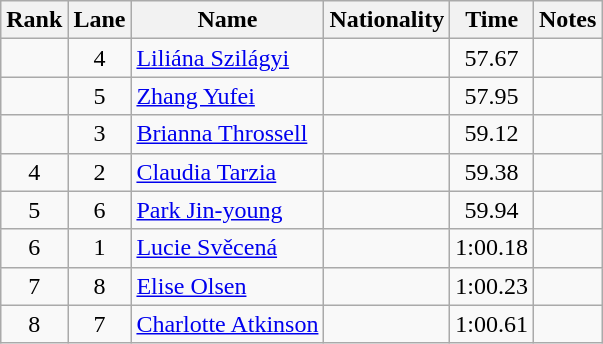<table class="wikitable sortable" style="text-align:center">
<tr>
<th>Rank</th>
<th>Lane</th>
<th>Name</th>
<th>Nationality</th>
<th>Time</th>
<th>Notes</th>
</tr>
<tr>
<td></td>
<td>4</td>
<td align=left><a href='#'>Liliána Szilágyi</a></td>
<td align=left></td>
<td>57.67</td>
<td></td>
</tr>
<tr>
<td></td>
<td>5</td>
<td align=left><a href='#'>Zhang Yufei</a></td>
<td align=left></td>
<td>57.95</td>
<td></td>
</tr>
<tr>
<td></td>
<td>3</td>
<td align=left><a href='#'>Brianna Throssell</a></td>
<td align=left></td>
<td>59.12</td>
<td></td>
</tr>
<tr>
<td>4</td>
<td>2</td>
<td align=left><a href='#'>Claudia Tarzia</a></td>
<td align=left></td>
<td>59.38</td>
<td></td>
</tr>
<tr>
<td>5</td>
<td>6</td>
<td align=left><a href='#'>Park Jin-young</a></td>
<td align=left></td>
<td>59.94</td>
<td></td>
</tr>
<tr>
<td>6</td>
<td>1</td>
<td align=left><a href='#'>Lucie Svěcená</a></td>
<td align=left></td>
<td>1:00.18</td>
<td></td>
</tr>
<tr>
<td>7</td>
<td>8</td>
<td align=left><a href='#'>Elise Olsen</a></td>
<td align=left></td>
<td>1:00.23</td>
<td></td>
</tr>
<tr>
<td>8</td>
<td>7</td>
<td align=left><a href='#'>Charlotte Atkinson</a></td>
<td align=left></td>
<td>1:00.61</td>
<td></td>
</tr>
</table>
